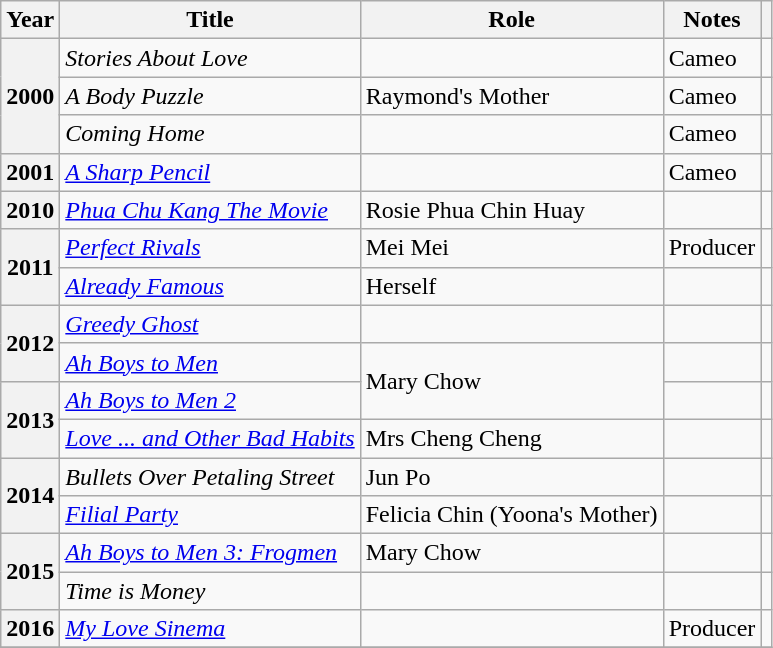<table class="wikitable sortable plainrowheaders">
<tr>
<th scope="col">Year</th>
<th scope="col">Title</th>
<th scope="col">Role</th>
<th scope="col" class="unsortable">Notes</th>
<th scope="col" class="unsortable"></th>
</tr>
<tr>
<th scope="row" rowspan="3">2000</th>
<td><em>Stories About Love</em></td>
<td></td>
<td>Cameo</td>
<td></td>
</tr>
<tr>
<td><em>A Body Puzzle</em></td>
<td>Raymond's Mother</td>
<td>Cameo</td>
<td></td>
</tr>
<tr>
<td><em>Coming Home</em></td>
<td></td>
<td>Cameo</td>
<td></td>
</tr>
<tr>
<th scope="row" rowspan="1">2001</th>
<td><em><a href='#'>A Sharp Pencil</a></em></td>
<td></td>
<td>Cameo</td>
<td></td>
</tr>
<tr>
<th scope="row" rowspan="1">2010</th>
<td><em><a href='#'>Phua Chu Kang The Movie</a></em></td>
<td>Rosie Phua Chin Huay</td>
<td></td>
<td></td>
</tr>
<tr>
<th scope="row" rowspan="2">2011</th>
<td><em><a href='#'>Perfect Rivals</a></em></td>
<td>Mei Mei</td>
<td>Producer</td>
<td></td>
</tr>
<tr>
<td><em><a href='#'>Already Famous</a></em></td>
<td>Herself</td>
<td></td>
<td></td>
</tr>
<tr>
<th scope="row" rowspan="2">2012</th>
<td><em><a href='#'>Greedy Ghost</a></em></td>
<td></td>
<td></td>
<td></td>
</tr>
<tr>
<td><em><a href='#'>Ah Boys to Men</a></em></td>
<td rowspan="2">Mary Chow</td>
<td></td>
<td></td>
</tr>
<tr>
<th scope="row" rowspan="2">2013</th>
<td><em><a href='#'>Ah Boys to Men 2</a></em></td>
<td></td>
<td></td>
</tr>
<tr>
<td><em><a href='#'>Love ... and Other Bad Habits</a></em></td>
<td>Mrs Cheng Cheng</td>
<td></td>
<td></td>
</tr>
<tr>
<th scope="row" rowspan="2">2014</th>
<td><em>Bullets Over Petaling Street</em></td>
<td>Jun Po</td>
<td></td>
<td></td>
</tr>
<tr>
<td><em><a href='#'>Filial Party</a></em></td>
<td>Felicia Chin (Yoona's Mother)</td>
<td></td>
<td></td>
</tr>
<tr>
<th scope="row" rowspan="2">2015</th>
<td><em><a href='#'>Ah Boys to Men 3: Frogmen</a></em></td>
<td>Mary Chow</td>
<td></td>
<td></td>
</tr>
<tr>
<td><em>Time is Money</em></td>
<td></td>
<td></td>
<td></td>
</tr>
<tr>
<th scope="row" rowspan="1">2016</th>
<td><em><a href='#'>My Love Sinema</a></em></td>
<td></td>
<td>Producer</td>
<td></td>
</tr>
<tr>
</tr>
</table>
